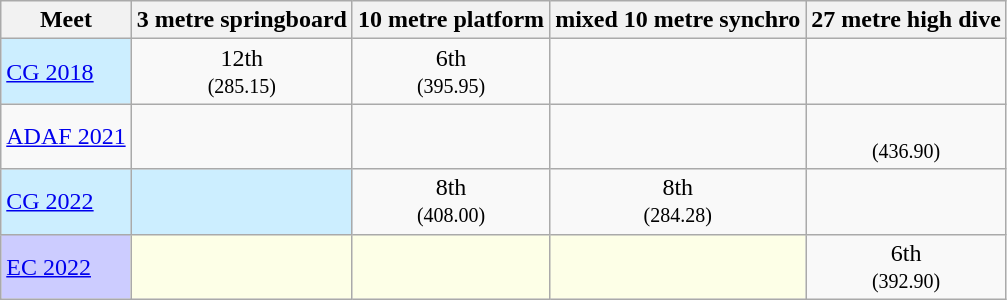<table class="sortable wikitable">
<tr>
<th>Meet</th>
<th class="unsortable">3 metre springboard</th>
<th class="unsortable">10 metre platform</th>
<th class="unsortable">mixed 10 metre synchro</th>
<th class="unsortable">27 metre high dive</th>
</tr>
<tr>
<td style="background:#cceeff"><a href='#'>CG 2018</a></td>
<td align="center">12th<br><small>(285.15)</small></td>
<td align="center">6th<br><small>(395.95)</small></td>
<td></td>
<td></td>
</tr>
<tr>
<td><a href='#'>ADAF 2021</a></td>
<td></td>
<td></td>
<td></td>
<td align="center"><br><small>(436.90)</small></td>
</tr>
<tr>
<td style="background:#cceeff"><a href='#'>CG 2022</a></td>
<td style="background:#cceeff"></td>
<td align="center">8th<br><small>(408.00)</small></td>
<td align="center">8th<br><small>(284.28)</small></td>
<td></td>
</tr>
<tr>
<td style="background:#ccccff"><a href='#'>EC 2022</a></td>
<td style="background:#fdffe7"></td>
<td style="background:#fdffe7"></td>
<td style="background:#fdffe7"></td>
<td align="center">6th<br><small>(392.90)</small></td>
</tr>
</table>
